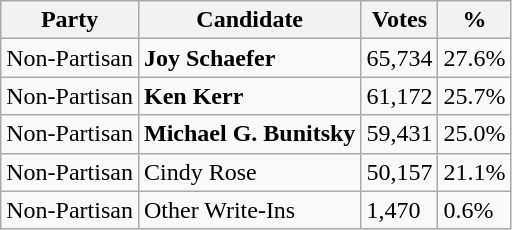<table class="wikitable">
<tr>
<th>Party</th>
<th>Candidate</th>
<th>Votes</th>
<th>%</th>
</tr>
<tr>
<td>Non-Partisan</td>
<td><strong>Joy Schaefer</strong></td>
<td>65,734</td>
<td>27.6%</td>
</tr>
<tr>
<td>Non-Partisan</td>
<td><strong>Ken Kerr</strong></td>
<td>61,172</td>
<td>25.7%</td>
</tr>
<tr>
<td>Non-Partisan</td>
<td><strong>Michael G. Bunitsky</strong></td>
<td>59,431</td>
<td>25.0%</td>
</tr>
<tr>
<td>Non-Partisan</td>
<td>Cindy Rose</td>
<td>50,157</td>
<td>21.1%</td>
</tr>
<tr>
<td>Non-Partisan</td>
<td>Other Write-Ins</td>
<td>1,470</td>
<td>0.6%</td>
</tr>
</table>
